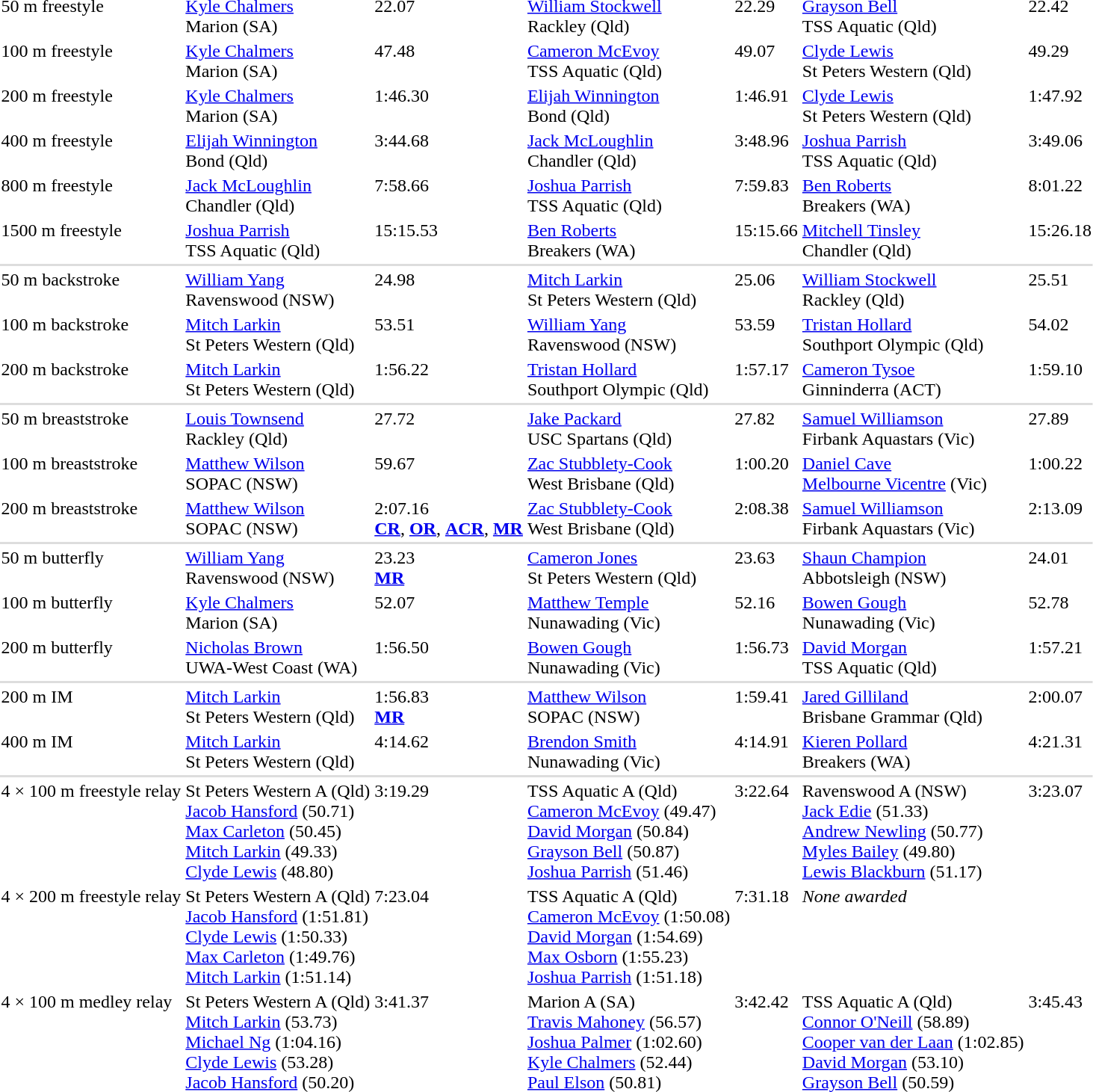<table>
<tr valign="top">
<td>50 m freestyle</td>
<td><a href='#'>Kyle Chalmers</a><br>Marion (SA)</td>
<td>22.07</td>
<td><a href='#'>William Stockwell</a><br>Rackley (Qld)</td>
<td>22.29</td>
<td><a href='#'>Grayson Bell</a><br>TSS Aquatic (Qld)</td>
<td>22.42</td>
</tr>
<tr valign="top">
<td>100 m freestyle</td>
<td><a href='#'>Kyle Chalmers</a><br>Marion (SA)</td>
<td>47.48</td>
<td><a href='#'>Cameron McEvoy</a><br>TSS Aquatic (Qld)</td>
<td>49.07</td>
<td><a href='#'>Clyde Lewis</a><br>St Peters Western (Qld)</td>
<td>49.29</td>
</tr>
<tr valign="top">
<td>200 m freestyle</td>
<td><a href='#'>Kyle Chalmers</a><br>Marion (SA)</td>
<td>1:46.30</td>
<td><a href='#'>Elijah Winnington</a><br>Bond (Qld)</td>
<td>1:46.91</td>
<td><a href='#'>Clyde Lewis</a><br>St Peters Western (Qld)</td>
<td>1:47.92</td>
</tr>
<tr valign="top">
<td>400 m freestyle</td>
<td><a href='#'>Elijah Winnington</a><br>Bond (Qld)</td>
<td>3:44.68</td>
<td><a href='#'>Jack McLoughlin</a><br>Chandler (Qld)</td>
<td>3:48.96</td>
<td><a href='#'>Joshua Parrish</a><br>TSS Aquatic (Qld)</td>
<td>3:49.06</td>
</tr>
<tr valign="top">
<td>800 m freestyle</td>
<td><a href='#'>Jack McLoughlin</a><br>Chandler (Qld)</td>
<td>7:58.66</td>
<td><a href='#'>Joshua Parrish</a><br>TSS Aquatic (Qld)</td>
<td>7:59.83</td>
<td><a href='#'>Ben Roberts</a><br>Breakers (WA)</td>
<td>8:01.22</td>
</tr>
<tr valign="top">
<td>1500 m freestyle</td>
<td><a href='#'>Joshua Parrish</a><br>TSS Aquatic (Qld)</td>
<td>15:15.53</td>
<td><a href='#'>Ben Roberts</a><br>Breakers (WA)</td>
<td>15:15.66</td>
<td><a href='#'>Mitchell Tinsley</a><br>Chandler (Qld)</td>
<td>15:26.18</td>
</tr>
<tr bgcolor=#DDDDDD>
<td colspan=7></td>
</tr>
<tr valign="top">
<td>50 m backstroke</td>
<td><a href='#'>William Yang</a><br>Ravenswood (NSW)</td>
<td>24.98</td>
<td><a href='#'>Mitch Larkin</a><br>St Peters Western (Qld)</td>
<td>25.06</td>
<td><a href='#'>William Stockwell</a><br>Rackley (Qld)</td>
<td>25.51</td>
</tr>
<tr valign="top">
<td>100 m backstroke</td>
<td><a href='#'>Mitch Larkin</a><br>St Peters Western (Qld)</td>
<td>53.51</td>
<td><a href='#'>William Yang</a><br>Ravenswood (NSW)</td>
<td>53.59</td>
<td><a href='#'>Tristan Hollard</a><br>Southport Olympic (Qld)</td>
<td>54.02</td>
</tr>
<tr valign="top">
<td>200 m backstroke</td>
<td><a href='#'>Mitch Larkin</a><br>St Peters Western (Qld)</td>
<td>1:56.22</td>
<td><a href='#'>Tristan Hollard</a><br>Southport Olympic (Qld)</td>
<td>1:57.17</td>
<td><a href='#'>Cameron Tysoe</a><br>Ginninderra (ACT)</td>
<td>1:59.10</td>
</tr>
<tr bgcolor=#DDDDDD>
<td colspan=7></td>
</tr>
<tr valign="top">
<td>50 m breaststroke</td>
<td><a href='#'>Louis Townsend</a><br>Rackley (Qld)</td>
<td>27.72</td>
<td><a href='#'>Jake Packard</a><br>USC Spartans (Qld)</td>
<td>27.82</td>
<td><a href='#'>Samuel Williamson</a><br>Firbank Aquastars (Vic)</td>
<td>27.89</td>
</tr>
<tr valign="top">
<td>100 m breaststroke</td>
<td><a href='#'>Matthew Wilson</a><br>SOPAC (NSW)</td>
<td>59.67</td>
<td><a href='#'>Zac Stubblety-Cook</a><br>West Brisbane (Qld)</td>
<td>1:00.20</td>
<td><a href='#'>Daniel Cave</a><br><a href='#'>Melbourne Vicentre</a> (Vic)</td>
<td>1:00.22</td>
</tr>
<tr valign="top">
<td>200 m breaststroke</td>
<td><a href='#'>Matthew Wilson</a><br>SOPAC (NSW)</td>
<td>2:07.16<br><strong><a href='#'>CR</a></strong>, <strong><a href='#'>OR</a></strong>, <strong><a href='#'>ACR</a></strong>, <strong><a href='#'>MR</a></strong></td>
<td><a href='#'>Zac Stubblety-Cook</a><br>West Brisbane (Qld)</td>
<td>2:08.38</td>
<td><a href='#'>Samuel Williamson</a><br>Firbank Aquastars (Vic)</td>
<td>2:13.09</td>
</tr>
<tr bgcolor=#DDDDDD>
<td colspan=7></td>
</tr>
<tr valign="top">
<td>50 m butterfly</td>
<td><a href='#'>William Yang</a><br>Ravenswood (NSW)</td>
<td>23.23<br><strong><a href='#'>MR</a></strong></td>
<td><a href='#'>Cameron Jones</a><br>St Peters Western (Qld)</td>
<td>23.63</td>
<td><a href='#'>Shaun Champion</a><br>Abbotsleigh (NSW)</td>
<td>24.01</td>
</tr>
<tr valign="top">
<td>100 m butterfly</td>
<td><a href='#'>Kyle Chalmers</a><br>Marion (SA)</td>
<td>52.07</td>
<td><a href='#'>Matthew Temple</a><br>Nunawading (Vic)</td>
<td>52.16</td>
<td><a href='#'>Bowen Gough</a><br>Nunawading (Vic)</td>
<td>52.78</td>
</tr>
<tr valign="top">
<td>200 m butterfly</td>
<td><a href='#'>Nicholas Brown</a><br>UWA-West Coast (WA)</td>
<td>1:56.50</td>
<td><a href='#'>Bowen Gough</a><br>Nunawading (Vic)</td>
<td>1:56.73</td>
<td><a href='#'>David Morgan</a><br>TSS Aquatic (Qld)</td>
<td>1:57.21</td>
</tr>
<tr bgcolor=#DDDDDD>
<td colspan=7></td>
</tr>
<tr valign="top">
<td>200 m IM</td>
<td><a href='#'>Mitch Larkin</a><br>St Peters Western (Qld)</td>
<td>1:56.83<br><strong><a href='#'>MR</a></strong></td>
<td><a href='#'>Matthew Wilson</a><br>SOPAC (NSW)</td>
<td>1:59.41</td>
<td><a href='#'>Jared Gilliland</a><br>Brisbane Grammar (Qld)</td>
<td>2:00.07</td>
</tr>
<tr valign="top">
<td>400 m IM</td>
<td><a href='#'>Mitch Larkin</a><br>St Peters Western (Qld)</td>
<td>4:14.62</td>
<td><a href='#'>Brendon Smith</a><br>Nunawading (Vic)</td>
<td>4:14.91</td>
<td><a href='#'>Kieren Pollard</a><br>Breakers (WA)</td>
<td>4:21.31</td>
</tr>
<tr bgcolor=#DDDDDD>
<td colspan=7></td>
</tr>
<tr valign="top">
<td>4 × 100 m freestyle relay</td>
<td>St Peters Western A (Qld)<br><a href='#'>Jacob Hansford</a> (50.71)<br><a href='#'>Max Carleton</a> (50.45)<br><a href='#'>Mitch Larkin</a> (49.33)<br><a href='#'>Clyde Lewis</a> (48.80)</td>
<td>3:19.29</td>
<td>TSS Aquatic A (Qld)<br><a href='#'>Cameron McEvoy</a> (49.47)<br><a href='#'>David Morgan</a> (50.84)<br><a href='#'>Grayson Bell</a> (50.87)<br><a href='#'>Joshua Parrish</a> (51.46)</td>
<td>3:22.64</td>
<td>Ravenswood A (NSW)<br><a href='#'>Jack Edie</a> (51.33)<br><a href='#'>Andrew Newling</a> (50.77)<br><a href='#'>Myles Bailey</a> (49.80)<br><a href='#'>Lewis Blackburn</a> (51.17)</td>
<td>3:23.07</td>
</tr>
<tr valign="top">
<td>4 × 200 m freestyle relay</td>
<td>St Peters Western A (Qld)<br><a href='#'>Jacob Hansford</a> (1:51.81)<br><a href='#'>Clyde Lewis</a> (1:50.33)<br><a href='#'>Max Carleton</a> (1:49.76)<br><a href='#'>Mitch Larkin</a> (1:51.14)</td>
<td>7:23.04</td>
<td>TSS Aquatic A (Qld)<br><a href='#'>Cameron McEvoy</a> (1:50.08)<br><a href='#'>David Morgan</a> (1:54.69)<br><a href='#'>Max Osborn</a> (1:55.23)<br><a href='#'>Joshua Parrish</a> (1:51.18)</td>
<td>7:31.18</td>
<td colspan=2><em>None awarded</em></td>
</tr>
<tr valign="top">
<td>4 × 100 m medley relay</td>
<td>St Peters Western A (Qld)<br><a href='#'>Mitch Larkin</a> (53.73)<br><a href='#'>Michael Ng</a> (1:04.16)<br><a href='#'>Clyde Lewis</a> (53.28)<br><a href='#'>Jacob Hansford</a> (50.20)</td>
<td>3:41.37</td>
<td>Marion A (SA)<br><a href='#'>Travis Mahoney</a> (56.57)<br><a href='#'>Joshua Palmer</a> (1:02.60)<br><a href='#'>Kyle Chalmers</a> (52.44)<br><a href='#'>Paul Elson</a> (50.81)</td>
<td>3:42.42</td>
<td>TSS Aquatic A (Qld)<br><a href='#'>Connor O'Neill</a> (58.89)<br><a href='#'>Cooper van der Laan</a> (1:02.85)<br><a href='#'>David Morgan</a> (53.10)<br><a href='#'>Grayson Bell</a> (50.59)</td>
<td>3:45.43</td>
</tr>
</table>
